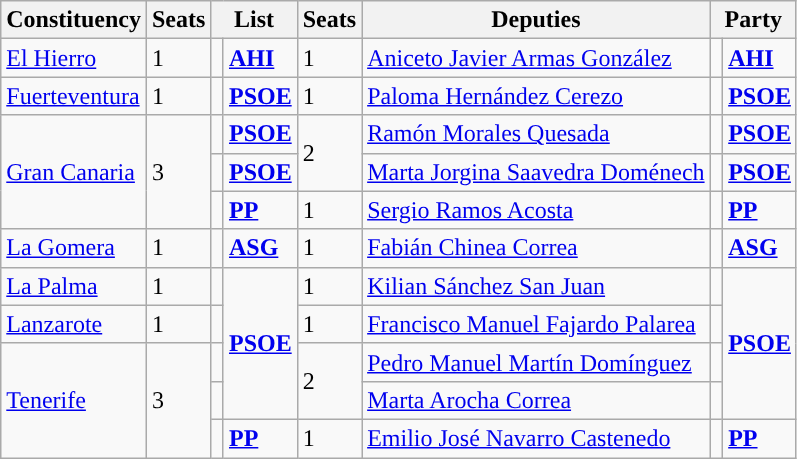<table class="wikitable sortable">
<tr>
<th>Constituency</th>
<th>Seats</th>
<th colspan="2">List</th>
<th>Seats</th>
<th>Deputies</th>
<th colspan="2">Party</th>
</tr>
<tr>
<td><a href='#'>El Hierro</a></td>
<td>1</td>
<td></td>
<td><a href='#'><strong>AHI</strong></a></td>
<td>1</td>
<td><a href='#'>Aniceto Javier Armas González</a></td>
<td></td>
<td><a href='#'><strong>AHI</strong></a></td>
</tr>
<tr>
<td><a href='#'>Fuerteventura</a></td>
<td>1</td>
<td width="1"></td>
<td><strong><a href='#'>PSOE</a></strong></td>
<td>1</td>
<td><a href='#'>Paloma Hernández Cerezo</a></td>
<td width="1"></td>
<td><strong><a href='#'>PSOE</a></strong></td>
</tr>
<tr>
<td rowspan="3"><a href='#'>Gran Canaria</a></td>
<td rowspan="3">3</td>
<td width="1"></td>
<td><strong><a href='#'>PSOE</a></strong></td>
<td rowspan="2">2</td>
<td><a href='#'>Ramón Morales Quesada</a></td>
<td width="1"></td>
<td><strong><a href='#'>PSOE</a></strong></td>
</tr>
<tr>
<td width="1"></td>
<td><strong><a href='#'>PSOE</a></strong></td>
<td><a href='#'>Marta Jorgina Saavedra Doménech</a></td>
<td width="1"></td>
<td><strong><a href='#'>PSOE</a></strong></td>
</tr>
<tr>
<td></td>
<td><strong><a href='#'>PP</a></strong></td>
<td>1</td>
<td><a href='#'>Sergio Ramos Acosta</a></td>
<td></td>
<td><strong><a href='#'>PP</a></strong></td>
</tr>
<tr>
<td><a href='#'>La Gomera</a></td>
<td>1</td>
<td width="1"></td>
<td><a href='#'><strong>ASG</strong></a></td>
<td>1</td>
<td><a href='#'>Fabián Chinea Correa</a></td>
<td width="1"></td>
<td><a href='#'><strong>ASG</strong></a></td>
</tr>
<tr>
<td><a href='#'>La Palma</a></td>
<td>1</td>
<td width="1"></td>
<td rowspan="4"><strong><a href='#'>PSOE</a></strong></td>
<td>1</td>
<td><a href='#'>Kilian Sánchez San Juan</a></td>
<td width="1"></td>
<td rowspan="4"><strong><a href='#'>PSOE</a></strong></td>
</tr>
<tr>
<td><a href='#'>Lanzarote</a></td>
<td>1</td>
<td width="1"></td>
<td>1</td>
<td><a href='#'>Francisco Manuel Fajardo Palarea</a></td>
<td width="1"></td>
</tr>
<tr>
<td rowspan="3"><a href='#'>Tenerife</a></td>
<td rowspan="3">3</td>
<td width="1"></td>
<td rowspan="2">2</td>
<td><a href='#'>Pedro Manuel Martín Domínguez</a></td>
<td width="1"></td>
</tr>
<tr>
<td width="1"></td>
<td><a href='#'>Marta Arocha Correa</a></td>
<td width="1"></td>
</tr>
<tr>
<td></td>
<td><strong><a href='#'>PP</a></strong></td>
<td>1</td>
<td><a href='#'>Emilio José Navarro Castenedo</a></td>
<td></td>
<td><strong><a href='#'>PP</a></strong></td>
</tr>
</table>
